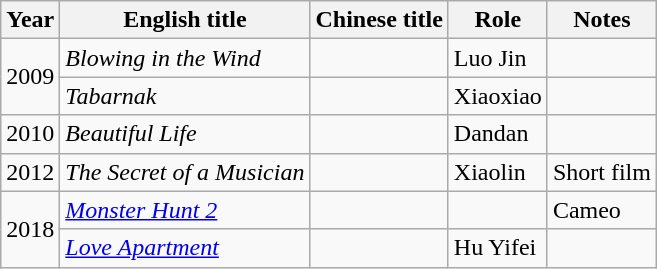<table class="wikitable">
<tr>
<th>Year</th>
<th>English title</th>
<th>Chinese title</th>
<th>Role</th>
<th>Notes</th>
</tr>
<tr>
<td rowspan="2">2009</td>
<td><em>Blowing in the Wind</em></td>
<td></td>
<td>Luo Jin</td>
<td></td>
</tr>
<tr>
<td><em>Tabarnak</em></td>
<td></td>
<td>Xiaoxiao</td>
<td></td>
</tr>
<tr>
<td>2010</td>
<td><em>Beautiful Life</em></td>
<td></td>
<td>Dandan</td>
<td></td>
</tr>
<tr>
<td>2012</td>
<td><em>The Secret of a Musician</em></td>
<td></td>
<td>Xiaolin</td>
<td>Short film</td>
</tr>
<tr>
<td rowspan=2>2018</td>
<td><em><a href='#'>Monster Hunt 2</a></em></td>
<td></td>
<td></td>
<td>Cameo</td>
</tr>
<tr>
<td><em><a href='#'>Love Apartment</a></em></td>
<td></td>
<td>Hu Yifei</td>
<td></td>
</tr>
</table>
